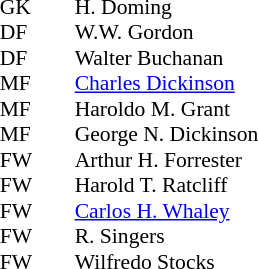<table cellspacing="0" cellpadding="0" style="font-size:90%; margin:0.2em auto;">
<tr>
<th width="25"></th>
<th width="25"></th>
</tr>
<tr>
<td>GK</td>
<td></td>
<td> H. Doming</td>
</tr>
<tr>
<td>DF</td>
<td></td>
<td> W.W. Gordon</td>
</tr>
<tr>
<td>DF</td>
<td></td>
<td> Walter Buchanan</td>
</tr>
<tr>
<td>MF</td>
<td></td>
<td> <a href='#'>Charles Dickinson</a></td>
</tr>
<tr>
<td>MF</td>
<td></td>
<td> Haroldo M. Grant</td>
</tr>
<tr>
<td>MF</td>
<td></td>
<td> George N. Dickinson</td>
</tr>
<tr>
<td>FW</td>
<td></td>
<td> Arthur H. Forrester</td>
</tr>
<tr>
<td>FW</td>
<td></td>
<td> Harold T. Ratcliff</td>
</tr>
<tr>
<td>FW</td>
<td></td>
<td> <a href='#'>Carlos H. Whaley</a></td>
</tr>
<tr>
<td>FW</td>
<td></td>
<td> R. Singers</td>
</tr>
<tr>
<td>FW</td>
<td></td>
<td> Wilfredo Stocks</td>
</tr>
</table>
